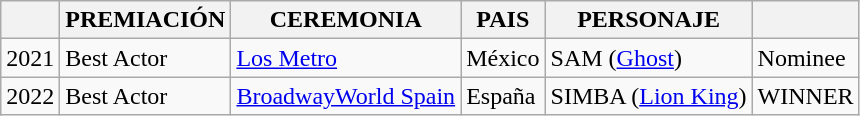<table class="wikitable">
<tr>
<th></th>
<th>PREMIACIÓN</th>
<th>CEREMONIA</th>
<th>PAIS</th>
<th>PERSONAJE</th>
<th></th>
</tr>
<tr>
<td>2021</td>
<td>Best Actor</td>
<td><a href='#'>Los Metro</a></td>
<td>México</td>
<td>SAM (<a href='#'>Ghost</a>)</td>
<td>Nominee </td>
</tr>
<tr>
<td>2022</td>
<td>Best Actor</td>
<td><a href='#'>BroadwayWorld Spain</a></td>
<td>España</td>
<td>SIMBA (<a href='#'>Lion King</a>)</td>
<td>WINNER</td>
</tr>
</table>
